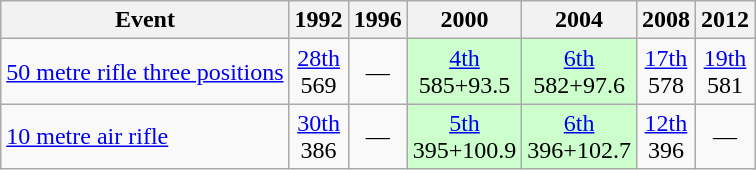<table class="wikitable" style="text-align: center">
<tr>
<th>Event</th>
<th>1992</th>
<th>1996</th>
<th>2000</th>
<th>2004</th>
<th>2008</th>
<th>2012</th>
</tr>
<tr>
<td align=left><a href='#'>50 metre rifle three positions</a></td>
<td><a href='#'>28th</a><br>569</td>
<td>—</td>
<td style="background: #ccffcc"><a href='#'>4th</a><br>585+93.5</td>
<td style="background: #ccffcc"><a href='#'>6th</a><br>582+97.6</td>
<td><a href='#'>17th</a><br>578</td>
<td><a href='#'>19th</a><br>581</td>
</tr>
<tr>
<td align=left><a href='#'>10 metre air rifle</a></td>
<td><a href='#'>30th</a><br>386</td>
<td>—</td>
<td style="background: #ccffcc"><a href='#'>5th</a><br>395+100.9</td>
<td style="background: #ccffcc"><a href='#'>6th</a><br>396+102.7</td>
<td><a href='#'>12th</a><br>396</td>
<td>—</td>
</tr>
</table>
